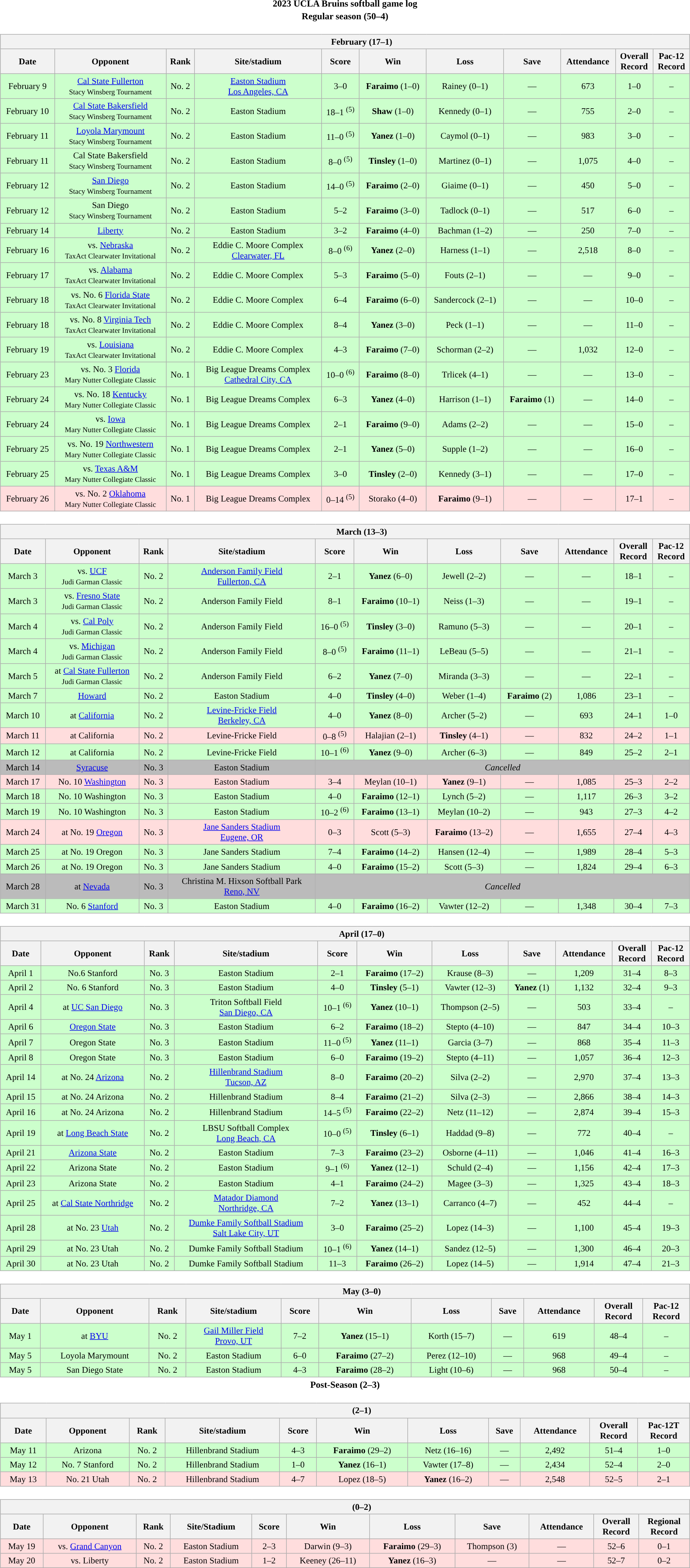<table class="toccolours" width=95% style="margin:1.5em auto; text-align:center;">
<tr>
<th colspan=2>2023 UCLA Bruins softball game log</th>
</tr>
<tr>
<th colspan=2>Regular season (50–4)</th>
</tr>
<tr valign="top">
<td><br><table class="wikitable collapsible collapsed" style="margin:auto; font-size:95%; width:100%">
<tr>
<th colspan=11 style="padding-left:4em;">February (17–1)</th>
</tr>
<tr>
<th>Date</th>
<th>Opponent</th>
<th>Rank</th>
<th>Site/stadium</th>
<th>Score</th>
<th>Win</th>
<th>Loss</th>
<th>Save</th>
<th>Attendance</th>
<th>Overall<br>Record</th>
<th>Pac-12<br>Record</th>
</tr>
<tr align="center" bgcolor="#ccffcc">
<td>February 9</td>
<td><a href='#'>Cal State Fullerton</a><br><small>Stacy Winsberg Tournament</small></td>
<td>No. 2</td>
<td><a href='#'>Easton Stadium</a><br><a href='#'>Los Angeles, CA</a></td>
<td>3–0</td>
<td><strong>Faraimo</strong> (1–0)</td>
<td>Rainey (0–1)</td>
<td>—</td>
<td>673</td>
<td>1–0</td>
<td>–</td>
</tr>
<tr align="center" bgcolor="#ccffcc">
<td>February 10</td>
<td><a href='#'>Cal State Bakersfield</a><br><small>Stacy Winsberg Tournament</small></td>
<td>No. 2</td>
<td>Easton Stadium</td>
<td>18–1 <sup>(5)</sup></td>
<td><strong>Shaw</strong> (1–0)</td>
<td>Kennedy (0–1)</td>
<td>—</td>
<td>755</td>
<td>2–0</td>
<td>–</td>
</tr>
<tr align="center" bgcolor="#ccffcc">
<td>February 11</td>
<td><a href='#'>Loyola Marymount</a><br><small>Stacy Winsberg Tournament</small></td>
<td>No. 2</td>
<td>Easton Stadium</td>
<td>11–0 <sup>(5)</sup></td>
<td><strong>Yanez</strong> (1–0)</td>
<td>Caymol (0–1)</td>
<td>—</td>
<td>983</td>
<td>3–0</td>
<td>–</td>
</tr>
<tr align="center" bgcolor="#ccffcc">
<td>February 11</td>
<td>Cal State Bakersfield<br><small>Stacy Winsberg Tournament</small></td>
<td>No. 2</td>
<td>Easton Stadium</td>
<td>8–0 <sup>(5)</sup></td>
<td><strong>Tinsley</strong> (1–0)</td>
<td>Martinez (0–1)</td>
<td>—</td>
<td>1,075</td>
<td>4–0</td>
<td>–</td>
</tr>
<tr align="center" bgcolor="#ccffcc">
<td>February 12</td>
<td><a href='#'>San Diego</a><br><small>Stacy Winsberg Tournament</small></td>
<td>No. 2</td>
<td>Easton Stadium</td>
<td>14–0 <sup>(5)</sup></td>
<td><strong>Faraimo</strong> (2–0)</td>
<td>Giaime (0–1)</td>
<td>—</td>
<td>450</td>
<td>5–0</td>
<td>–</td>
</tr>
<tr align="center" bgcolor="#ccffcc">
<td>February 12</td>
<td>San Diego<br><small>Stacy Winsberg Tournament</small></td>
<td>No. 2</td>
<td>Easton Stadium</td>
<td>5–2</td>
<td><strong>Faraimo</strong> (3–0)</td>
<td>Tadlock (0–1)</td>
<td>—</td>
<td>517</td>
<td>6–0</td>
<td>–</td>
</tr>
<tr align="center" bgcolor="#ccffcc">
<td>February 14</td>
<td><a href='#'>Liberty</a></td>
<td>No. 2</td>
<td>Easton Stadium</td>
<td>3–2</td>
<td><strong>Faraimo</strong> (4–0)</td>
<td>Bachman (1–2)</td>
<td>—</td>
<td>250</td>
<td>7–0</td>
<td>–</td>
</tr>
<tr align="center" bgcolor="#ccffcc">
<td>February 16</td>
<td>vs. <a href='#'>Nebraska</a><br><small>TaxAct Clearwater Invitational</small></td>
<td>No. 2</td>
<td>Eddie C. Moore Complex<br><a href='#'>Clearwater, FL</a></td>
<td>8–0 <sup>(6)</sup></td>
<td><strong>Yanez</strong> (2–0)</td>
<td>Harness (1–1)</td>
<td>—</td>
<td>2,518</td>
<td>8–0</td>
<td>–</td>
</tr>
<tr align="center" bgcolor="#ccffcc">
<td>February 17</td>
<td>vs. <a href='#'>Alabama</a><br><small>TaxAct Clearwater Invitational</small></td>
<td>No. 2</td>
<td>Eddie C. Moore Complex</td>
<td>5–3</td>
<td><strong>Faraimo</strong> (5–0)</td>
<td>Fouts (2–1)</td>
<td>—</td>
<td>—</td>
<td>9–0</td>
<td>–</td>
</tr>
<tr align="center" bgcolor="#ccffcc">
<td>February 18</td>
<td>vs. No. 6 <a href='#'>Florida State</a><br><small>TaxAct Clearwater Invitational</small></td>
<td>No. 2</td>
<td>Eddie C. Moore Complex</td>
<td>6–4</td>
<td><strong>Faraimo</strong> (6–0)</td>
<td>Sandercock (2–1)</td>
<td>—</td>
<td>—</td>
<td>10–0</td>
<td>–</td>
</tr>
<tr align="center" bgcolor="#ccffcc">
<td>February 18</td>
<td>vs. No. 8 <a href='#'>Virginia Tech</a><br><small>TaxAct Clearwater Invitational</small></td>
<td>No. 2</td>
<td>Eddie C. Moore Complex</td>
<td>8–4</td>
<td><strong>Yanez</strong> (3–0)</td>
<td>Peck (1–1)</td>
<td>—</td>
<td>—</td>
<td>11–0</td>
<td>–</td>
</tr>
<tr align="center" bgcolor="#ccffcc">
<td>February 19</td>
<td>vs. <a href='#'>Louisiana</a><br><small>TaxAct Clearwater Invitational</small></td>
<td>No. 2</td>
<td>Eddie C. Moore Complex</td>
<td>4–3</td>
<td><strong>Faraimo</strong> (7–0)</td>
<td>Schorman (2–2)</td>
<td>—</td>
<td>1,032</td>
<td>12–0</td>
<td>–</td>
</tr>
<tr align="center" bgcolor="#ccffcc">
<td>February 23</td>
<td>vs. No. 3 <a href='#'>Florida</a><br><small>Mary Nutter Collegiate Classic</small></td>
<td>No. 1</td>
<td>Big League Dreams Complex<br><a href='#'>Cathedral City, CA</a></td>
<td>10–0 <sup>(6)</sup></td>
<td><strong>Faraimo</strong> (8–0)</td>
<td>Trlicek (4–1)</td>
<td>—</td>
<td>—</td>
<td>13–0</td>
<td>–</td>
</tr>
<tr align="center" bgcolor="#ccffcc">
<td>February 24</td>
<td>vs. No. 18 <a href='#'>Kentucky</a><br><small>Mary Nutter Collegiate Classic</small></td>
<td>No. 1</td>
<td>Big League Dreams Complex</td>
<td>6–3</td>
<td><strong>Yanez</strong> (4–0)</td>
<td>Harrison (1–1)</td>
<td><strong>Faraimo</strong> (1)</td>
<td>—</td>
<td>14–0</td>
<td>–</td>
</tr>
<tr align="center" bgcolor="#ccffcc">
<td>February 24</td>
<td>vs. <a href='#'>Iowa</a><br><small>Mary Nutter Collegiate Classic</small></td>
<td>No. 1</td>
<td>Big League Dreams Complex</td>
<td>2–1</td>
<td><strong>Faraimo</strong> (9–0)</td>
<td>Adams (2–2)</td>
<td>—</td>
<td>—</td>
<td>15–0</td>
<td>–</td>
</tr>
<tr align="center" bgcolor="#ccffcc">
<td>February 25</td>
<td>vs. No. 19 <a href='#'>Northwestern</a><br><small>Mary Nutter Collegiate Classic</small></td>
<td>No. 1</td>
<td>Big League Dreams Complex</td>
<td>2–1</td>
<td><strong>Yanez</strong> (5–0)</td>
<td>Supple (1–2)</td>
<td>—</td>
<td>—</td>
<td>16–0</td>
<td>–</td>
</tr>
<tr align="center" bgcolor="#ccffcc">
<td>February 25</td>
<td>vs. <a href='#'>Texas A&M</a><br><small>Mary Nutter Collegiate Classic</small></td>
<td>No. 1</td>
<td>Big League Dreams Complex</td>
<td>3–0</td>
<td><strong>Tinsley</strong> (2–0)</td>
<td>Kennedy (3–1)</td>
<td>—</td>
<td>—</td>
<td>17–0</td>
<td>–</td>
</tr>
<tr align="center" bgcolor="#ffdddd">
<td>February 26</td>
<td>vs. No. 2 <a href='#'>Oklahoma</a><br><small>Mary Nutter Collegiate Classic</small></td>
<td>No. 1</td>
<td>Big League Dreams Complex</td>
<td>0–14 <sup>(5)</sup></td>
<td>Storako (4–0)</td>
<td><strong>Faraimo</strong> (9–1)</td>
<td>—</td>
<td>—</td>
<td>17–1</td>
<td>–</td>
</tr>
</table>
</td>
</tr>
<tr>
<td><br><table class="wikitable collapsible collapsed" style="margin:auto; font-size:95%; width:100%">
<tr>
<th colspan=11 style="padding-left:4em;">March (13–3)</th>
</tr>
<tr>
<th>Date</th>
<th>Opponent</th>
<th>Rank</th>
<th>Site/stadium</th>
<th>Score</th>
<th>Win</th>
<th>Loss</th>
<th>Save</th>
<th>Attendance</th>
<th>Overall<br>Record</th>
<th>Pac-12<br>Record</th>
</tr>
<tr align="center" bgcolor="#ccffcc">
<td>March 3</td>
<td>vs. <a href='#'>UCF</a><br><small>Judi Garman Classic</small></td>
<td>No. 2</td>
<td><a href='#'>Anderson Family Field</a><br><a href='#'>Fullerton, CA</a></td>
<td>2–1</td>
<td><strong>Yanez</strong> (6–0)</td>
<td>Jewell (2–2)</td>
<td>—</td>
<td>—</td>
<td>18–1</td>
<td>–</td>
</tr>
<tr align="center" bgcolor="#ccffcc">
<td>March 3</td>
<td>vs. <a href='#'>Fresno State</a><br><small>Judi Garman Classic</small></td>
<td>No. 2</td>
<td>Anderson Family Field</td>
<td>8–1</td>
<td><strong>Faraimo</strong> (10–1)</td>
<td>Neiss (1–3)</td>
<td>—</td>
<td>—</td>
<td>19–1</td>
<td>–</td>
</tr>
<tr align="center" bgcolor="#ccffcc">
<td>March 4</td>
<td>vs. <a href='#'>Cal Poly</a><br><small>Judi Garman Classic</small></td>
<td>No. 2</td>
<td>Anderson Family Field</td>
<td>16–0 <sup>(5)</sup></td>
<td><strong>Tinsley</strong> (3–0)</td>
<td>Ramuno (5–3)</td>
<td>—</td>
<td>—</td>
<td>20–1</td>
<td>–</td>
</tr>
<tr align="center" bgcolor="#ccffcc">
<td>March 4</td>
<td>vs. <a href='#'>Michigan</a><br><small>Judi Garman Classic</small></td>
<td>No. 2</td>
<td>Anderson Family Field</td>
<td>8–0 <sup>(5)</sup></td>
<td><strong>Faraimo</strong> (11–1)</td>
<td>LeBeau (5–5)</td>
<td>—</td>
<td>—</td>
<td>21–1</td>
<td>–</td>
</tr>
<tr align="center" bgcolor="#ccffcc">
<td>March 5</td>
<td>at <a href='#'>Cal State Fullerton</a><br><small>Judi Garman Classic</small></td>
<td>No. 2</td>
<td>Anderson Family Field</td>
<td>6–2</td>
<td><strong>Yanez</strong> (7–0)</td>
<td>Miranda (3–3)</td>
<td>—</td>
<td>—</td>
<td>22–1</td>
<td>–</td>
</tr>
<tr align="center" bgcolor="#ccffcc">
<td>March 7</td>
<td><a href='#'>Howard</a></td>
<td>No. 2</td>
<td>Easton Stadium</td>
<td>4–0</td>
<td><strong>Tinsley</strong> (4–0)</td>
<td>Weber (1–4)</td>
<td><strong>Faraimo</strong> (2)</td>
<td>1,086</td>
<td>23–1</td>
<td>–</td>
</tr>
<tr align="center" bgcolor="#ccffcc">
<td>March 10</td>
<td>at <a href='#'>California</a></td>
<td>No. 2</td>
<td><a href='#'>Levine-Fricke Field</a><br><a href='#'>Berkeley, CA</a></td>
<td>4–0</td>
<td><strong>Yanez</strong> (8–0)</td>
<td>Archer (5–2)</td>
<td>—</td>
<td>693</td>
<td>24–1</td>
<td>1–0</td>
</tr>
<tr align="center" bgcolor="#ffdddd">
<td>March 11</td>
<td>at California</td>
<td>No. 2</td>
<td>Levine-Fricke Field</td>
<td>0–8 <sup>(5)</sup></td>
<td>Halajian (2–1)</td>
<td><strong>Tinsley</strong> (4–1)</td>
<td>—</td>
<td>832</td>
<td>24–2</td>
<td>1–1</td>
</tr>
<tr align="center" bgcolor="#ccffcc">
<td>March 12</td>
<td>at California</td>
<td>No. 2</td>
<td>Levine-Fricke Field</td>
<td>10–1 <sup>(6)</sup></td>
<td><strong>Yanez</strong> (9–0)</td>
<td>Archer (6–3)</td>
<td>—</td>
<td>849</td>
<td>25–2</td>
<td>2–1</td>
</tr>
<tr align="center" bgcolor="#bbbbbb">
<td>March 14</td>
<td><a href='#'>Syracuse</a></td>
<td>No. 3</td>
<td>Easton Stadium</td>
<td colspan=9><em>Cancelled</em></td>
</tr>
<tr align="center" bgcolor="#ffdddd">
<td>March 17</td>
<td>No. 10 <a href='#'>Washington</a></td>
<td>No. 3</td>
<td>Easton Stadium</td>
<td>3–4</td>
<td>Meylan (10–1)</td>
<td><strong>Yanez</strong> (9–1)</td>
<td>—</td>
<td>1,085</td>
<td>25–3</td>
<td>2–2</td>
</tr>
<tr align="center" bgcolor="#ccffcc">
<td>March 18</td>
<td>No. 10 Washington</td>
<td>No. 3</td>
<td>Easton Stadium</td>
<td>4–0</td>
<td><strong>Faraimo</strong> (12–1)</td>
<td>Lynch (5–2)</td>
<td>—</td>
<td>1,117</td>
<td>26–3</td>
<td>3–2</td>
</tr>
<tr align="center" bgcolor="#ccffcc">
<td>March 19</td>
<td>No. 10 Washington</td>
<td>No. 3</td>
<td>Easton Stadium</td>
<td>10–2 <sup>(6)</sup></td>
<td><strong>Faraimo</strong> (13–1)</td>
<td>Meylan (10–2)</td>
<td>—</td>
<td>943</td>
<td>27–3</td>
<td>4–2</td>
</tr>
<tr align="center" bgcolor="#ffdddd">
<td>March 24</td>
<td>at No. 19 <a href='#'>Oregon</a></td>
<td>No. 3</td>
<td><a href='#'>Jane Sanders Stadium</a><br><a href='#'>Eugene, OR</a></td>
<td>0–3</td>
<td>Scott (5–3)</td>
<td><strong>Faraimo</strong> (13–2)</td>
<td>—</td>
<td>1,655</td>
<td>27–4</td>
<td>4–3</td>
</tr>
<tr align="center" bgcolor="#ccffcc">
<td>March 25</td>
<td>at No. 19 Oregon</td>
<td>No. 3</td>
<td>Jane Sanders Stadium</td>
<td>7–4</td>
<td><strong>Faraimo</strong> (14–2)</td>
<td>Hansen (12–4)</td>
<td>—</td>
<td>1,989</td>
<td>28–4</td>
<td>5–3</td>
</tr>
<tr align="center" bgcolor="#ccffcc">
<td>March 26</td>
<td>at No. 19 Oregon</td>
<td>No. 3</td>
<td>Jane Sanders Stadium</td>
<td>4–0</td>
<td><strong>Faraimo</strong> (15–2)</td>
<td>Scott (5–3)</td>
<td>—</td>
<td>1,824</td>
<td>29–4</td>
<td>6–3</td>
</tr>
<tr align="center" bgcolor="#bbbbbb">
<td>March 28</td>
<td>at <a href='#'>Nevada</a></td>
<td>No. 3</td>
<td>Christina M. Hixson Softball Park<br><a href='#'>Reno, NV</a></td>
<td colspan=9><em>Cancelled</em></td>
</tr>
<tr align="center" bgcolor="#ccffcc">
<td>March 31</td>
<td>No. 6 <a href='#'>Stanford</a></td>
<td>No. 3</td>
<td>Easton Stadium</td>
<td>4–0</td>
<td><strong>Faraimo</strong> (16–2)</td>
<td>Vawter (12–2)</td>
<td>—</td>
<td>1,348</td>
<td>30–4</td>
<td>7–3</td>
</tr>
</table>
</td>
</tr>
<tr>
<td><br><table class="wikitable collapsible collapsed" style="margin:auto; font-size:95%; width:100%">
<tr>
<th colspan=11 style="padding-left:4em;">April (17–0)</th>
</tr>
<tr>
<th>Date</th>
<th>Opponent</th>
<th>Rank</th>
<th>Site/stadium</th>
<th>Score</th>
<th>Win</th>
<th>Loss</th>
<th>Save</th>
<th>Attendance</th>
<th>Overall<br>Record</th>
<th>Pac-12<br>Record</th>
</tr>
<tr align="center" bgcolor="#ccffcc">
<td>April 1</td>
<td>No.6 Stanford</td>
<td>No. 3</td>
<td>Easton Stadium</td>
<td>2–1</td>
<td><strong>Faraimo</strong> (17–2)</td>
<td>Krause (8–3)</td>
<td>—</td>
<td>1,209</td>
<td>31–4</td>
<td>8–3</td>
</tr>
<tr align="center" bgcolor="#ccffcc">
<td>April 2</td>
<td>No. 6 Stanford</td>
<td>No. 3</td>
<td>Easton Stadium</td>
<td>4–0</td>
<td><strong>Tinsley</strong> (5–1)</td>
<td>Vawter (12–3)</td>
<td><strong>Yanez</strong> (1)</td>
<td>1,132</td>
<td>32–4</td>
<td>9–3</td>
</tr>
<tr align="center" bgcolor="#ccffcc">
<td>April 4</td>
<td>at <a href='#'>UC San Diego</a></td>
<td>No. 3</td>
<td>Triton Softball Field<br><a href='#'>San Diego, CA</a></td>
<td>10–1 <sup>(6)</sup></td>
<td><strong>Yanez</strong> (10–1)</td>
<td>Thompson (2–5)</td>
<td>—</td>
<td>503</td>
<td>33–4</td>
<td>–</td>
</tr>
<tr align="center" bgcolor="#ccffcc">
<td>April 6</td>
<td><a href='#'>Oregon State</a></td>
<td>No. 3</td>
<td>Easton Stadium</td>
<td>6–2</td>
<td><strong>Faraimo</strong> (18–2)</td>
<td>Stepto (4–10)</td>
<td>—</td>
<td>847</td>
<td>34–4</td>
<td>10–3</td>
</tr>
<tr align="center" bgcolor="#ccffcc">
<td>April 7</td>
<td>Oregon State</td>
<td>No. 3</td>
<td>Easton Stadium</td>
<td>11–0 <sup>(5)</sup></td>
<td><strong>Yanez</strong> (11–1)</td>
<td>Garcia (3–7)</td>
<td>—</td>
<td>868</td>
<td>35–4</td>
<td>11–3</td>
</tr>
<tr align="center" bgcolor="#ccffcc">
<td>April 8</td>
<td>Oregon State</td>
<td>No. 3</td>
<td>Easton Stadium</td>
<td>6–0</td>
<td><strong>Faraimo</strong> (19–2)</td>
<td>Stepto (4–11)</td>
<td>—</td>
<td>1,057</td>
<td>36–4</td>
<td>12–3</td>
</tr>
<tr align="center" bgcolor="#ccffcc">
<td>April 14</td>
<td>at No. 24 <a href='#'>Arizona</a></td>
<td>No. 2</td>
<td><a href='#'>Hillenbrand Stadium</a><br><a href='#'>Tucson, AZ</a></td>
<td>8–0</td>
<td><strong>Faraimo</strong> (20–2)</td>
<td>Silva (2–2)</td>
<td>—</td>
<td>2,970</td>
<td>37–4</td>
<td>13–3</td>
</tr>
<tr align="center" bgcolor="#ccffcc">
<td>April 15</td>
<td>at No. 24 Arizona</td>
<td>No. 2</td>
<td>Hillenbrand Stadium</td>
<td>8–4</td>
<td><strong>Faraimo</strong> (21–2)</td>
<td>Silva (2–3)</td>
<td>—</td>
<td>2,866</td>
<td>38–4</td>
<td>14–3</td>
</tr>
<tr align="center" bgcolor="#ccffcc">
<td>April 16</td>
<td>at No. 24 Arizona</td>
<td>No. 2</td>
<td>Hillenbrand Stadium</td>
<td>14–5 <sup>(5)</sup></td>
<td><strong>Faraimo</strong> (22–2)</td>
<td>Netz (11–12)</td>
<td>—</td>
<td>2,874</td>
<td>39–4</td>
<td>15–3</td>
</tr>
<tr align="center" bgcolor="#ccffcc">
<td>April 19</td>
<td>at <a href='#'>Long Beach State</a></td>
<td>No. 2</td>
<td>LBSU Softball Complex<br><a href='#'>Long Beach, CA</a></td>
<td>10–0 <sup>(5)</sup></td>
<td><strong>Tinsley</strong> (6–1)</td>
<td>Haddad (9–8)</td>
<td>—</td>
<td>772</td>
<td>40–4</td>
<td>–</td>
</tr>
<tr align="center" bgcolor="#ccffcc">
<td>April 21</td>
<td><a href='#'>Arizona State</a></td>
<td>No. 2</td>
<td>Easton Stadium</td>
<td>7–3</td>
<td><strong>Faraimo</strong> (23–2)</td>
<td>Osborne (4–11)</td>
<td>—</td>
<td>1,046</td>
<td>41–4</td>
<td>16–3</td>
</tr>
<tr align="center" bgcolor="#ccffcc">
<td>April 22</td>
<td>Arizona State</td>
<td>No. 2</td>
<td>Easton Stadium</td>
<td>9–1 <sup>(6)</sup></td>
<td><strong>Yanez</strong> (12–1)</td>
<td>Schuld (2–4)</td>
<td>—</td>
<td>1,156</td>
<td>42–4</td>
<td>17–3</td>
</tr>
<tr align="center" bgcolor="#ccffcc">
<td>April 23</td>
<td>Arizona State</td>
<td>No. 2</td>
<td>Easton Stadium</td>
<td>4–1</td>
<td><strong>Faraimo</strong> (24–2)</td>
<td>Magee (3–3)</td>
<td>—</td>
<td>1,325</td>
<td>43–4</td>
<td>18–3</td>
</tr>
<tr align="center" bgcolor="#ccffcc">
<td>April 25</td>
<td>at <a href='#'>Cal State Northridge</a></td>
<td>No. 2</td>
<td><a href='#'>Matador Diamond</a><br><a href='#'>Northridge, CA</a></td>
<td>7–2</td>
<td><strong>Yanez</strong> (13–1)</td>
<td>Carranco (4–7)</td>
<td>—</td>
<td>452</td>
<td>44–4</td>
<td>–</td>
</tr>
<tr align="center" bgcolor="#ccffcc">
<td>April 28</td>
<td>at No. 23 <a href='#'>Utah</a></td>
<td>No. 2</td>
<td><a href='#'>Dumke Family Softball Stadium</a><br><a href='#'>Salt Lake City, UT</a></td>
<td>3–0</td>
<td><strong>Faraimo</strong> (25–2)</td>
<td>Lopez (14–3)</td>
<td>—</td>
<td>1,100</td>
<td>45–4</td>
<td>19–3</td>
</tr>
<tr align="center" bgcolor="#ccffcc">
<td>April 29</td>
<td>at No. 23 Utah</td>
<td>No. 2</td>
<td>Dumke Family Softball Stadium</td>
<td>10–1 <sup>(6)</sup></td>
<td><strong>Yanez</strong> (14–1)</td>
<td>Sandez (12–5)</td>
<td>—</td>
<td>1,300</td>
<td>46–4</td>
<td>20–3</td>
</tr>
<tr align="center" bgcolor="#ccffcc">
<td>April 30</td>
<td>at No. 23 Utah</td>
<td>No. 2</td>
<td>Dumke Family Softball Stadium</td>
<td>11–3</td>
<td><strong>Faraimo</strong> (26–2)</td>
<td>Lopez (14–5)</td>
<td>—</td>
<td>1,914</td>
<td>47–4</td>
<td>21–3</td>
</tr>
</table>
</td>
</tr>
<tr>
<td><br><table class="wikitable collapsible collapsed" style="margin:auto; font-size:95%; width:100%">
<tr>
<th colspan=11 style="padding-left:4em;">May (3–0)</th>
</tr>
<tr>
<th>Date</th>
<th>Opponent</th>
<th>Rank</th>
<th>Site/stadium</th>
<th>Score</th>
<th>Win</th>
<th>Loss</th>
<th>Save</th>
<th>Attendance</th>
<th>Overall<br>Record</th>
<th>Pac-12<br>Record</th>
</tr>
<tr align="center" bgcolor="#ccffcc">
<td>May 1</td>
<td>at <a href='#'>BYU</a></td>
<td>No. 2</td>
<td><a href='#'>Gail Miller Field</a><br><a href='#'>Provo, UT</a></td>
<td>7–2</td>
<td><strong>Yanez</strong> (15–1)</td>
<td>Korth (15–7)</td>
<td>—</td>
<td>619</td>
<td>48–4</td>
<td>–</td>
</tr>
<tr align="center" bgcolor="#ccffcc">
<td>May 5</td>
<td>Loyola Marymount</td>
<td>No. 2</td>
<td>Easton Stadium</td>
<td>6–0</td>
<td><strong>Faraimo</strong> (27–2)</td>
<td>Perez (12–10)</td>
<td>—</td>
<td>968</td>
<td>49–4</td>
<td>–</td>
</tr>
<tr align="center" bgcolor="#ccffcc">
<td>May 5</td>
<td>San Diego State</td>
<td>No. 2</td>
<td>Easton Stadium</td>
<td>4–3</td>
<td><strong>Faraimo</strong> (28–2)</td>
<td>Light (10–6)</td>
<td>—</td>
<td>968</td>
<td>50–4</td>
<td>–</td>
</tr>
</table>
</td>
</tr>
<tr>
<th colspan=2>Post-Season (2–3)</th>
</tr>
<tr>
<td><br><table class="wikitable collapsible collapsed" style="margin:auto; width:100%; text-align:center; font-size:95%">
<tr>
<th colspan=11 style="padding-left:4em;"> (2–1)</th>
</tr>
<tr>
<th>Date</th>
<th>Opponent</th>
<th>Rank</th>
<th>Site/stadium</th>
<th>Score</th>
<th>Win</th>
<th>Loss</th>
<th>Save</th>
<th>Attendance</th>
<th>Overall<br>Record</th>
<th>Pac-12T<br>Record</th>
</tr>
<tr align="center" bgcolor="#ccffcc">
<td>May 11</td>
<td>Arizona</td>
<td>No. 2</td>
<td>Hillenbrand Stadium</td>
<td>4–3</td>
<td><strong>Faraimo</strong> (29–2)</td>
<td>Netz (16–16)</td>
<td>—</td>
<td>2,492</td>
<td>51–4</td>
<td>1–0</td>
</tr>
<tr align="center" bgcolor="#ccffcc">
<td>May 12</td>
<td>No. 7 Stanford</td>
<td>No. 2</td>
<td>Hillenbrand Stadium</td>
<td>1–0</td>
<td><strong>Yanez</strong> (16–1)</td>
<td>Vawter (17–8)</td>
<td>—</td>
<td>2,434</td>
<td>52–4</td>
<td>2–0</td>
</tr>
<tr align="center" bgcolor="#ffdddd">
<td>May 13</td>
<td>No. 21 Utah</td>
<td>No. 2</td>
<td>Hillenbrand Stadium</td>
<td>4–7</td>
<td>Lopez (18–5)</td>
<td><strong>Yanez</strong> (16–2)</td>
<td>—</td>
<td>2,548</td>
<td>52–5</td>
<td>2–1</td>
</tr>
</table>
</td>
</tr>
<tr>
<td><br><table class="wikitable collapsible collapsed" style="margin:auto; font-size:95%; width:100%">
<tr>
<th colspan=11 style="padding-left:4em;"> (0–2)</th>
</tr>
<tr>
<th>Date</th>
<th>Opponent</th>
<th>Rank</th>
<th>Site/Stadium</th>
<th>Score</th>
<th>Win</th>
<th>Loss</th>
<th>Save</th>
<th>Attendance</th>
<th>Overall<br>Record</th>
<th>Regional<br>Record</th>
</tr>
<tr align="center" bgcolor="#ffdddd">
<td>May 19</td>
<td>vs. <a href='#'>Grand Canyon</a></td>
<td>No. 2</td>
<td>Easton Stadium</td>
<td>2–3</td>
<td>Darwin (9–3)</td>
<td><strong>Faraimo</strong> (29–3)</td>
<td>Thompson (3)</td>
<td>—</td>
<td>52–6</td>
<td>0–1</td>
</tr>
<tr align="center" bgcolor="#ffdddd">
<td>May 20</td>
<td>vs. Liberty</td>
<td>No. 2</td>
<td>Easton Stadium</td>
<td>1–2</td>
<td>Keeney (26–11)</td>
<td><strong>Yanez</strong> (16–3)</td>
<td>—</td>
<td>—</td>
<td>52–7</td>
<td>0–2</td>
</tr>
</table>
</td>
</tr>
<tr>
</tr>
<tr style="text-align:center;">
<td> </td>
</tr>
</table>
